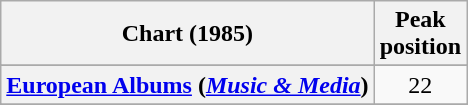<table class="wikitable sortable plainrowheaders" style="text-align:center">
<tr>
<th scope="col">Chart (1985)</th>
<th scope="col">Peak<br>position</th>
</tr>
<tr>
</tr>
<tr>
<th scope="row"><a href='#'>European Albums</a> (<em><a href='#'>Music & Media</a></em>)</th>
<td>22</td>
</tr>
<tr>
</tr>
<tr>
</tr>
<tr>
</tr>
<tr>
</tr>
</table>
